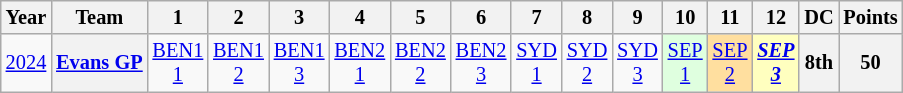<table class="wikitable" style="text-align:center; font-size:85%">
<tr>
<th>Year</th>
<th>Team</th>
<th>1</th>
<th>2</th>
<th>3</th>
<th>4</th>
<th>5</th>
<th>6</th>
<th>7</th>
<th>8</th>
<th>9</th>
<th>10</th>
<th>11</th>
<th>12</th>
<th>DC</th>
<th>Points</th>
</tr>
<tr>
<td><a href='#'>2024</a></td>
<th nowrap><a href='#'>Evans GP</a></th>
<td><a href='#'>BEN1<br>1</a></td>
<td><a href='#'>BEN1<br>2</a></td>
<td><a href='#'>BEN1<br>3</a></td>
<td><a href='#'>BEN2<br>1</a></td>
<td><a href='#'>BEN2<br>2</a></td>
<td><a href='#'>BEN2<br>3</a></td>
<td><a href='#'>SYD<br>1</a></td>
<td><a href='#'>SYD<br>2</a></td>
<td><a href='#'>SYD<br>3</a></td>
<td style="background:#dfffdf"><a href='#'>SEP<br>1</a><br></td>
<td style="background:#ffdf9f"><a href='#'>SEP<br>2</a><br></td>
<td style="background:#ffffbf"><strong><em><a href='#'>SEP<br>3</a></em></strong><br></td>
<th>8th</th>
<th>50</th>
</tr>
</table>
